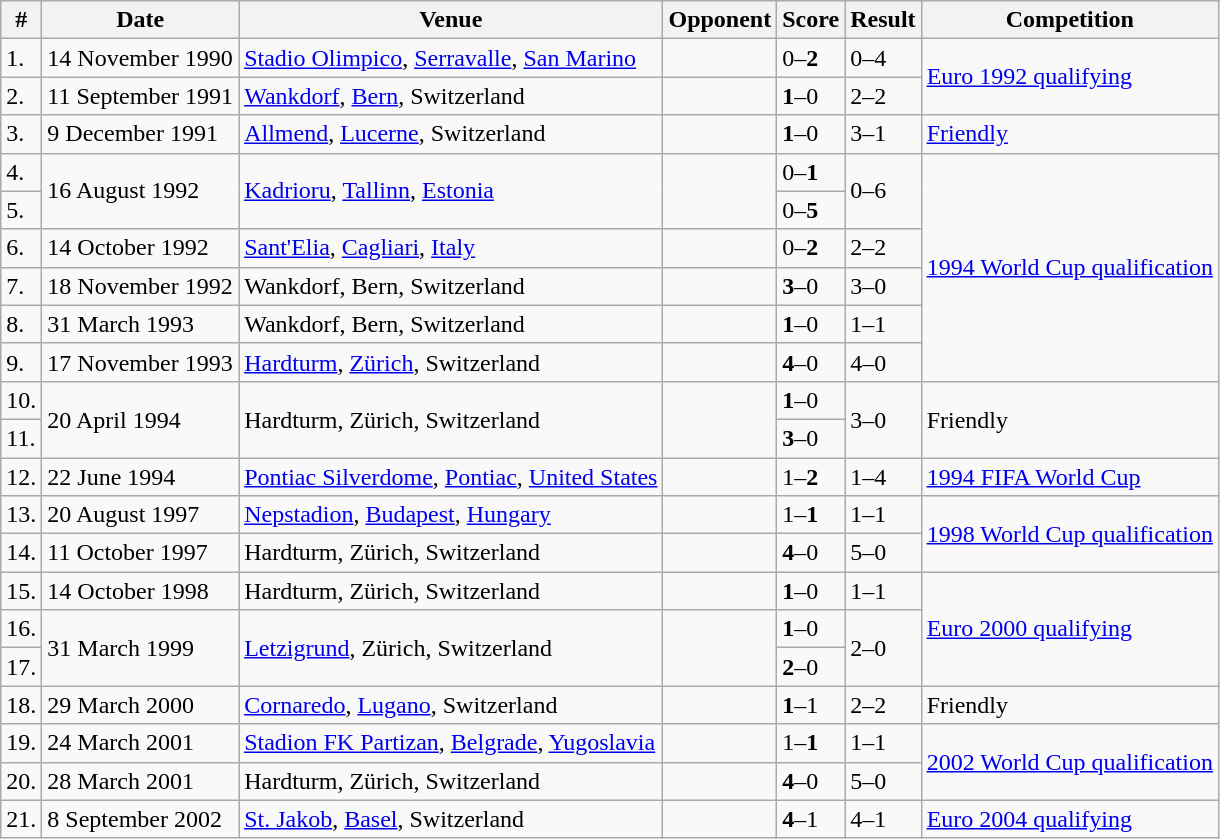<table class="wikitable">
<tr>
<th>#</th>
<th>Date</th>
<th>Venue</th>
<th>Opponent</th>
<th>Score</th>
<th>Result</th>
<th>Competition</th>
</tr>
<tr>
<td>1.</td>
<td>14 November 1990</td>
<td><a href='#'>Stadio Olimpico</a>, <a href='#'>Serravalle</a>, <a href='#'>San Marino</a></td>
<td></td>
<td>0–<strong>2</strong></td>
<td>0–4</td>
<td rowspan="2"><a href='#'>Euro 1992 qualifying</a></td>
</tr>
<tr>
<td>2.</td>
<td>11 September 1991</td>
<td><a href='#'>Wankdorf</a>, <a href='#'>Bern</a>, Switzerland</td>
<td></td>
<td><strong>1</strong>–0</td>
<td>2–2</td>
</tr>
<tr>
<td>3.</td>
<td>9 December 1991</td>
<td><a href='#'>Allmend</a>, <a href='#'>Lucerne</a>, Switzerland</td>
<td></td>
<td><strong>1</strong>–0</td>
<td>3–1</td>
<td><a href='#'>Friendly</a></td>
</tr>
<tr>
<td>4.</td>
<td rowspan="2">16 August 1992</td>
<td rowspan="2"><a href='#'>Kadrioru</a>, <a href='#'>Tallinn</a>, <a href='#'>Estonia</a></td>
<td rowspan="2"></td>
<td>0–<strong>1</strong></td>
<td rowspan="2">0–6</td>
<td rowspan="6"><a href='#'>1994 World Cup qualification</a></td>
</tr>
<tr>
<td>5.</td>
<td>0–<strong>5</strong></td>
</tr>
<tr>
<td>6.</td>
<td>14 October 1992</td>
<td><a href='#'>Sant'Elia</a>, <a href='#'>Cagliari</a>, <a href='#'>Italy</a></td>
<td></td>
<td>0–<strong>2</strong></td>
<td>2–2</td>
</tr>
<tr>
<td>7.</td>
<td>18 November 1992</td>
<td>Wankdorf, Bern, Switzerland</td>
<td></td>
<td><strong>3</strong>–0</td>
<td>3–0</td>
</tr>
<tr>
<td>8.</td>
<td>31 March 1993</td>
<td>Wankdorf, Bern, Switzerland</td>
<td></td>
<td><strong>1</strong>–0</td>
<td>1–1</td>
</tr>
<tr>
<td>9.</td>
<td>17 November 1993</td>
<td><a href='#'>Hardturm</a>, <a href='#'>Zürich</a>, Switzerland</td>
<td></td>
<td><strong>4</strong>–0</td>
<td>4–0</td>
</tr>
<tr>
<td>10.</td>
<td rowspan="2">20 April 1994</td>
<td rowspan="2">Hardturm, Zürich, Switzerland</td>
<td rowspan="2"></td>
<td><strong>1</strong>–0</td>
<td rowspan="2">3–0</td>
<td rowspan="2">Friendly</td>
</tr>
<tr>
<td>11.</td>
<td><strong>3</strong>–0</td>
</tr>
<tr>
<td>12.</td>
<td>22 June 1994</td>
<td><a href='#'>Pontiac Silverdome</a>, <a href='#'>Pontiac</a>, <a href='#'>United States</a></td>
<td></td>
<td>1–<strong>2</strong></td>
<td>1–4</td>
<td><a href='#'>1994 FIFA World Cup</a></td>
</tr>
<tr>
<td>13.</td>
<td>20 August 1997</td>
<td><a href='#'>Nepstadion</a>, <a href='#'>Budapest</a>, <a href='#'>Hungary</a></td>
<td></td>
<td>1–<strong>1</strong></td>
<td>1–1</td>
<td rowspan="2"><a href='#'>1998 World Cup qualification</a></td>
</tr>
<tr>
<td>14.</td>
<td>11 October 1997</td>
<td>Hardturm, Zürich, Switzerland</td>
<td></td>
<td><strong>4</strong>–0</td>
<td>5–0</td>
</tr>
<tr>
<td>15.</td>
<td>14 October 1998</td>
<td>Hardturm, Zürich, Switzerland</td>
<td></td>
<td><strong>1</strong>–0</td>
<td>1–1</td>
<td rowspan="3"><a href='#'>Euro 2000 qualifying</a></td>
</tr>
<tr>
<td>16.</td>
<td rowspan="2">31 March 1999</td>
<td rowspan="2"><a href='#'>Letzigrund</a>, Zürich, Switzerland</td>
<td rowspan="2"></td>
<td><strong>1</strong>–0</td>
<td rowspan="2">2–0</td>
</tr>
<tr>
<td>17.</td>
<td><strong>2</strong>–0</td>
</tr>
<tr>
<td>18.</td>
<td>29 March 2000</td>
<td><a href='#'>Cornaredo</a>, <a href='#'>Lugano</a>, Switzerland</td>
<td></td>
<td><strong>1</strong>–1</td>
<td>2–2</td>
<td>Friendly</td>
</tr>
<tr>
<td>19.</td>
<td>24 March 2001</td>
<td><a href='#'>Stadion FK Partizan</a>, <a href='#'>Belgrade</a>, <a href='#'>Yugoslavia</a></td>
<td></td>
<td>1–<strong>1</strong></td>
<td>1–1</td>
<td rowspan="2"><a href='#'>2002 World Cup qualification</a></td>
</tr>
<tr>
<td>20.</td>
<td>28 March 2001</td>
<td>Hardturm, Zürich, Switzerland</td>
<td></td>
<td><strong>4</strong>–0</td>
<td>5–0</td>
</tr>
<tr>
<td>21.</td>
<td>8 September 2002</td>
<td><a href='#'>St. Jakob</a>, <a href='#'>Basel</a>, Switzerland</td>
<td></td>
<td><strong>4</strong>–1</td>
<td>4–1</td>
<td><a href='#'>Euro 2004 qualifying</a></td>
</tr>
</table>
